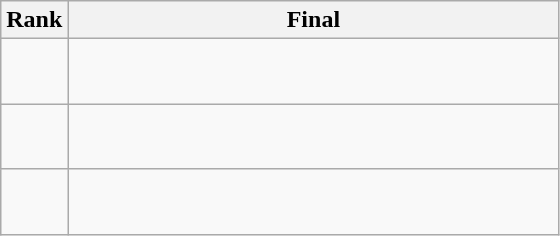<table class="wikitable">
<tr>
<th>Rank</th>
<th style="width: 20em">Final</th>
</tr>
<tr>
<td align="center"></td>
<td><br> <br> </td>
</tr>
<tr>
<td align="center"></td>
<td><br> <br></td>
</tr>
<tr>
<td align="center"></td>
<td><br> <br> </td>
</tr>
</table>
